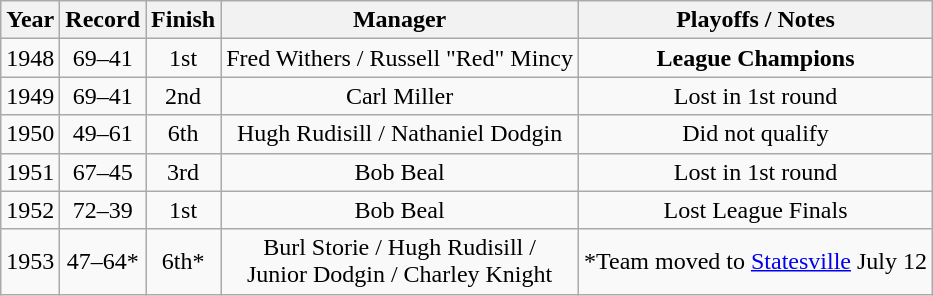<table class="wikitable">
<tr style="background: #F2F2F2;">
<th>Year</th>
<th>Record</th>
<th>Finish</th>
<th>Manager</th>
<th>Playoffs / Notes</th>
</tr>
<tr align=center>
<td>1948</td>
<td>69–41</td>
<td>1st</td>
<td>Fred Withers / Russell "Red" Mincy</td>
<td><strong>League Champions</strong></td>
</tr>
<tr align=center>
<td>1949</td>
<td>69–41</td>
<td>2nd</td>
<td>Carl Miller</td>
<td>Lost in 1st round</td>
</tr>
<tr align=center>
<td>1950</td>
<td>49–61</td>
<td>6th</td>
<td>Hugh Rudisill / Nathaniel Dodgin</td>
<td>Did not qualify</td>
</tr>
<tr align=center>
<td>1951</td>
<td>67–45</td>
<td>3rd</td>
<td>Bob Beal</td>
<td>Lost in 1st round</td>
</tr>
<tr align=center>
<td>1952</td>
<td>72–39</td>
<td>1st</td>
<td>Bob Beal</td>
<td>Lost League Finals</td>
</tr>
<tr align=center>
<td>1953</td>
<td>47–64*</td>
<td>6th*</td>
<td>Burl Storie / Hugh Rudisill /<br> Junior Dodgin / Charley Knight</td>
<td>*Team moved to <a href='#'>Statesville</a> July 12</td>
</tr>
</table>
